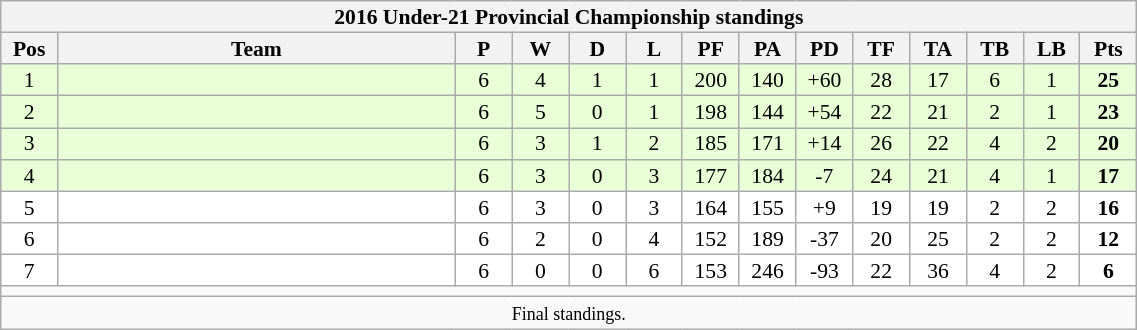<table class="wikitable" style="text-align:center; line-height:100%; font-size:90%; width:60%;">
<tr>
<th colspan="100%" cellpadding="0" cellspacing="0">2016 Under-21 Provincial Championship standings</th>
</tr>
<tr>
<th style="width:5%;">Pos</th>
<th style="width:35%;">Team</th>
<th style="width:5%;">P</th>
<th style="width:5%;">W</th>
<th style="width:5%;">D</th>
<th style="width:5%;">L</th>
<th style="width:5%;">PF</th>
<th style="width:5%;">PA</th>
<th style="width:5%;">PD</th>
<th style="width:5%;">TF</th>
<th style="width:5%;">TA</th>
<th style="width:5%;">TB</th>
<th style="width:5%;">LB</th>
<th style="width:5%;">Pts<br></th>
</tr>
<tr style="background:#E8FFD8;">
<td>1</td>
<td align=left></td>
<td>6</td>
<td>4</td>
<td>1</td>
<td>1</td>
<td>200</td>
<td>140</td>
<td>+60</td>
<td>28</td>
<td>17</td>
<td>6</td>
<td>1</td>
<td><strong>25</strong></td>
</tr>
<tr style="background:#E8FFD8;">
<td>2</td>
<td align=left></td>
<td>6</td>
<td>5</td>
<td>0</td>
<td>1</td>
<td>198</td>
<td>144</td>
<td>+54</td>
<td>22</td>
<td>21</td>
<td>2</td>
<td>1</td>
<td><strong>23</strong></td>
</tr>
<tr style="background:#E8FFD8;">
<td>3</td>
<td align=left></td>
<td>6</td>
<td>3</td>
<td>1</td>
<td>2</td>
<td>185</td>
<td>171</td>
<td>+14</td>
<td>26</td>
<td>22</td>
<td>4</td>
<td>2</td>
<td><strong>20</strong></td>
</tr>
<tr style="background:#E8FFD8;">
<td>4</td>
<td align=left></td>
<td>6</td>
<td>3</td>
<td>0</td>
<td>3</td>
<td>177</td>
<td>184</td>
<td>-7</td>
<td>24</td>
<td>21</td>
<td>4</td>
<td>1</td>
<td><strong>17</strong></td>
</tr>
<tr style="background:#FFFFFF;">
<td>5</td>
<td align=left></td>
<td>6</td>
<td>3</td>
<td>0</td>
<td>3</td>
<td>164</td>
<td>155</td>
<td>+9</td>
<td>19</td>
<td>19</td>
<td>2</td>
<td>2</td>
<td><strong>16</strong></td>
</tr>
<tr style="background:#FFFFFF;">
<td>6</td>
<td align=left></td>
<td>6</td>
<td>2</td>
<td>0</td>
<td>4</td>
<td>152</td>
<td>189</td>
<td>-37</td>
<td>20</td>
<td>25</td>
<td>2</td>
<td>2</td>
<td><strong>12</strong></td>
</tr>
<tr style="background:#FFFFFF;">
<td>7</td>
<td align=left></td>
<td>6</td>
<td>0</td>
<td>0</td>
<td>6</td>
<td>153</td>
<td>246</td>
<td>-93</td>
<td>22</td>
<td>36</td>
<td>4</td>
<td>2</td>
<td><strong>6</strong></td>
</tr>
<tr>
<td colspan="100%" cellpadding="0" cellspacing="0"></td>
</tr>
<tr>
<td colspan="100%" cellpadding="0" cellspacing="0"><small>Final standings.</small></td>
</tr>
</table>
